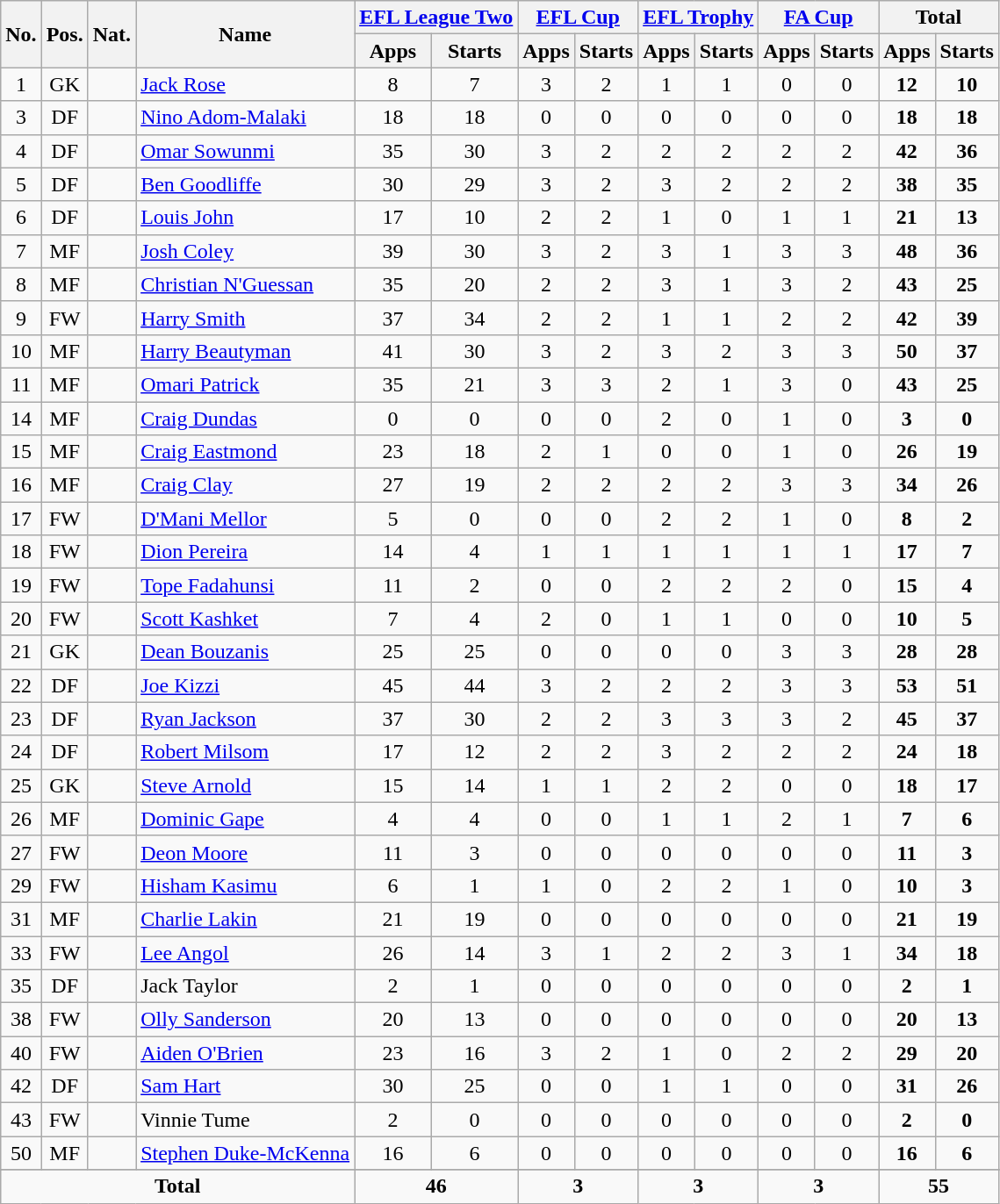<table class="wikitable sortable" style="text-align:center">
<tr>
<th rowspan="2">No.</th>
<th rowspan="2">Pos.</th>
<th rowspan="2">Nat.</th>
<th rowspan="2">Name</th>
<th colspan="2"><a href='#'>EFL League Two</a></th>
<th colspan="2"><a href='#'>EFL Cup</a></th>
<th colspan="2"><a href='#'>EFL Trophy</a></th>
<th colspan="2"><a href='#'>FA Cup</a></th>
<th colspan="2">Total</th>
</tr>
<tr>
<th>Apps</th>
<th>Starts</th>
<th>Apps</th>
<th>Starts</th>
<th>Apps</th>
<th>Starts</th>
<th>Apps</th>
<th>Starts</th>
<th>Apps</th>
<th>Starts</th>
</tr>
<tr>
<td>1</td>
<td>GK</td>
<td></td>
<td align=left><a href='#'>Jack Rose</a></td>
<td>8</td>
<td>7</td>
<td>3</td>
<td>2</td>
<td>1</td>
<td>1</td>
<td>0</td>
<td>0</td>
<td><strong>12</strong></td>
<td><strong>10</strong></td>
</tr>
<tr>
<td>3</td>
<td>DF</td>
<td></td>
<td align=left><a href='#'>Nino Adom-Malaki</a></td>
<td>18</td>
<td>18</td>
<td>0</td>
<td>0</td>
<td>0</td>
<td>0</td>
<td>0</td>
<td>0</td>
<td><strong>18</strong></td>
<td><strong>18</strong></td>
</tr>
<tr>
<td>4</td>
<td>DF</td>
<td></td>
<td align=left><a href='#'>Omar Sowunmi</a></td>
<td>35</td>
<td>30</td>
<td>3</td>
<td>2</td>
<td>2</td>
<td>2</td>
<td>2</td>
<td>2</td>
<td><strong>42</strong></td>
<td><strong>36</strong></td>
</tr>
<tr>
<td>5</td>
<td>DF</td>
<td></td>
<td align=left><a href='#'>Ben Goodliffe</a></td>
<td>30</td>
<td>29</td>
<td>3</td>
<td>2</td>
<td>3</td>
<td>2</td>
<td>2</td>
<td>2</td>
<td><strong>38</strong></td>
<td><strong>35</strong></td>
</tr>
<tr>
<td>6</td>
<td>DF</td>
<td></td>
<td align=left><a href='#'>Louis John</a></td>
<td>17</td>
<td>10</td>
<td>2</td>
<td>2</td>
<td>1</td>
<td>0</td>
<td>1</td>
<td>1</td>
<td><strong>21</strong></td>
<td><strong>13</strong></td>
</tr>
<tr>
<td>7</td>
<td>MF</td>
<td></td>
<td align=left><a href='#'>Josh Coley</a></td>
<td>39</td>
<td>30</td>
<td>3</td>
<td>2</td>
<td>3</td>
<td>1</td>
<td>3</td>
<td>3</td>
<td><strong>48</strong></td>
<td><strong>36</strong></td>
</tr>
<tr>
<td>8</td>
<td>MF</td>
<td></td>
<td align=left><a href='#'>Christian N'Guessan</a></td>
<td>35</td>
<td>20</td>
<td>2</td>
<td>2</td>
<td>3</td>
<td>1</td>
<td>3</td>
<td>2</td>
<td><strong>43</strong></td>
<td><strong>25</strong></td>
</tr>
<tr>
<td>9</td>
<td>FW</td>
<td></td>
<td align=left><a href='#'>Harry Smith</a></td>
<td>37</td>
<td>34</td>
<td>2</td>
<td>2</td>
<td>1</td>
<td>1</td>
<td>2</td>
<td>2</td>
<td><strong>42</strong></td>
<td><strong>39</strong></td>
</tr>
<tr>
<td>10</td>
<td>MF</td>
<td></td>
<td align=left><a href='#'>Harry Beautyman</a></td>
<td>41</td>
<td>30</td>
<td>3</td>
<td>2</td>
<td>3</td>
<td>2</td>
<td>3</td>
<td>3</td>
<td><strong>50</strong></td>
<td><strong>37</strong></td>
</tr>
<tr>
<td>11</td>
<td>MF</td>
<td></td>
<td align=left><a href='#'>Omari Patrick</a></td>
<td>35</td>
<td>21</td>
<td>3</td>
<td>3</td>
<td>2</td>
<td>1</td>
<td>3</td>
<td>0</td>
<td><strong>43</strong></td>
<td><strong>25</strong></td>
</tr>
<tr>
<td>14</td>
<td>MF</td>
<td></td>
<td align=left><a href='#'>Craig Dundas</a></td>
<td>0</td>
<td>0</td>
<td>0</td>
<td>0</td>
<td>2</td>
<td>0</td>
<td>1</td>
<td>0</td>
<td><strong>3</strong></td>
<td><strong>0</strong></td>
</tr>
<tr>
<td>15</td>
<td>MF</td>
<td></td>
<td align=left><a href='#'>Craig Eastmond</a></td>
<td>23</td>
<td>18</td>
<td>2</td>
<td>1</td>
<td>0</td>
<td>0</td>
<td>1</td>
<td>0</td>
<td><strong>26</strong></td>
<td><strong>19</strong></td>
</tr>
<tr>
<td>16</td>
<td>MF</td>
<td></td>
<td align=left><a href='#'>Craig Clay</a></td>
<td>27</td>
<td>19</td>
<td>2</td>
<td>2</td>
<td>2</td>
<td>2</td>
<td>3</td>
<td>3</td>
<td><strong>34</strong></td>
<td><strong>26</strong></td>
</tr>
<tr>
<td>17</td>
<td>FW</td>
<td></td>
<td align=left><a href='#'>D'Mani Mellor</a></td>
<td>5</td>
<td>0</td>
<td>0</td>
<td>0</td>
<td>2</td>
<td>2</td>
<td>1</td>
<td>0</td>
<td><strong>8</strong></td>
<td><strong>2</strong></td>
</tr>
<tr>
<td>18</td>
<td>FW</td>
<td></td>
<td align=left><a href='#'>Dion Pereira</a></td>
<td>14</td>
<td>4</td>
<td>1</td>
<td>1</td>
<td>1</td>
<td>1</td>
<td>1</td>
<td>1</td>
<td><strong>17</strong></td>
<td><strong>7</strong></td>
</tr>
<tr>
<td>19</td>
<td>FW</td>
<td></td>
<td align=left><a href='#'>Tope Fadahunsi</a></td>
<td>11</td>
<td>2</td>
<td>0</td>
<td>0</td>
<td>2</td>
<td>2</td>
<td>2</td>
<td>0</td>
<td><strong>15</strong></td>
<td><strong>4</strong></td>
</tr>
<tr>
<td>20</td>
<td>FW</td>
<td></td>
<td align=left><a href='#'>Scott Kashket</a></td>
<td>7</td>
<td>4</td>
<td>2</td>
<td>0</td>
<td>1</td>
<td>1</td>
<td>0</td>
<td>0</td>
<td><strong>10</strong></td>
<td><strong>5</strong></td>
</tr>
<tr>
<td>21</td>
<td>GK</td>
<td></td>
<td align=left><a href='#'>Dean Bouzanis</a></td>
<td>25</td>
<td>25</td>
<td>0</td>
<td>0</td>
<td>0</td>
<td>0</td>
<td>3</td>
<td>3</td>
<td><strong>28</strong></td>
<td><strong>28</strong></td>
</tr>
<tr>
<td>22</td>
<td>DF</td>
<td></td>
<td align=left><a href='#'>Joe Kizzi</a></td>
<td>45</td>
<td>44</td>
<td>3</td>
<td>2</td>
<td>2</td>
<td>2</td>
<td>3</td>
<td>3</td>
<td><strong>53</strong></td>
<td><strong>51</strong></td>
</tr>
<tr>
<td>23</td>
<td>DF</td>
<td></td>
<td align=left><a href='#'>Ryan Jackson</a></td>
<td>37</td>
<td>30</td>
<td>2</td>
<td>2</td>
<td>3</td>
<td>3</td>
<td>3</td>
<td>2</td>
<td><strong>45</strong></td>
<td><strong>37</strong></td>
</tr>
<tr>
<td>24</td>
<td>DF</td>
<td></td>
<td align=left><a href='#'>Robert Milsom</a></td>
<td>17</td>
<td>12</td>
<td>2</td>
<td>2</td>
<td>3</td>
<td>2</td>
<td>2</td>
<td>2</td>
<td><strong>24</strong></td>
<td><strong>18</strong></td>
</tr>
<tr>
<td>25</td>
<td>GK</td>
<td></td>
<td align=left><a href='#'>Steve Arnold</a></td>
<td>15</td>
<td>14</td>
<td>1</td>
<td>1</td>
<td>2</td>
<td>2</td>
<td>0</td>
<td>0</td>
<td><strong>18</strong></td>
<td><strong>17</strong></td>
</tr>
<tr>
<td>26</td>
<td>MF</td>
<td></td>
<td align=left><a href='#'>Dominic Gape</a></td>
<td>4</td>
<td>4</td>
<td>0</td>
<td>0</td>
<td>1</td>
<td>1</td>
<td>2</td>
<td>1</td>
<td><strong>7</strong></td>
<td><strong>6</strong></td>
</tr>
<tr>
<td>27</td>
<td>FW</td>
<td></td>
<td align=left><a href='#'>Deon Moore</a></td>
<td>11</td>
<td>3</td>
<td>0</td>
<td>0</td>
<td>0</td>
<td>0</td>
<td>0</td>
<td>0</td>
<td><strong>11</strong></td>
<td><strong>3</strong></td>
</tr>
<tr>
<td>29</td>
<td>FW</td>
<td></td>
<td align=left><a href='#'>Hisham Kasimu</a></td>
<td>6</td>
<td>1</td>
<td>1</td>
<td>0</td>
<td>2</td>
<td>2</td>
<td>1</td>
<td>0</td>
<td><strong>10</strong></td>
<td><strong>3</strong></td>
</tr>
<tr>
<td>31</td>
<td>MF</td>
<td></td>
<td align=left><a href='#'>Charlie Lakin</a></td>
<td>21</td>
<td>19</td>
<td>0</td>
<td>0</td>
<td>0</td>
<td>0</td>
<td>0</td>
<td>0</td>
<td><strong>21</strong></td>
<td><strong>19</strong></td>
</tr>
<tr>
<td>33</td>
<td>FW</td>
<td></td>
<td align=left><a href='#'>Lee Angol</a></td>
<td>26</td>
<td>14</td>
<td>3</td>
<td>1</td>
<td>2</td>
<td>2</td>
<td>3</td>
<td>1</td>
<td><strong>34</strong></td>
<td><strong>18</strong></td>
</tr>
<tr>
<td>35</td>
<td>DF</td>
<td></td>
<td align=left>Jack Taylor</td>
<td>2</td>
<td>1</td>
<td>0</td>
<td>0</td>
<td>0</td>
<td>0</td>
<td>0</td>
<td>0</td>
<td><strong>2</strong></td>
<td><strong>1</strong></td>
</tr>
<tr>
<td>38</td>
<td>FW</td>
<td></td>
<td align=left><a href='#'>Olly Sanderson</a></td>
<td>20</td>
<td>13</td>
<td>0</td>
<td>0</td>
<td>0</td>
<td>0</td>
<td>0</td>
<td>0</td>
<td><strong>20</strong></td>
<td><strong>13</strong></td>
</tr>
<tr>
<td>40</td>
<td>FW</td>
<td></td>
<td align=left><a href='#'>Aiden O'Brien</a></td>
<td>23</td>
<td>16</td>
<td>3</td>
<td>2</td>
<td>1</td>
<td>0</td>
<td>2</td>
<td>2</td>
<td><strong>29</strong></td>
<td><strong>20</strong></td>
</tr>
<tr>
<td>42</td>
<td>DF</td>
<td></td>
<td align=left><a href='#'>Sam Hart</a></td>
<td>30</td>
<td>25</td>
<td>0</td>
<td>0</td>
<td>1</td>
<td>1</td>
<td>0</td>
<td>0</td>
<td><strong>31</strong></td>
<td><strong>26</strong></td>
</tr>
<tr>
<td>43</td>
<td>FW</td>
<td></td>
<td align=left>Vinnie Tume</td>
<td>2</td>
<td>0</td>
<td>0</td>
<td>0</td>
<td>0</td>
<td>0</td>
<td>0</td>
<td>0</td>
<td><strong>2</strong></td>
<td><strong>0</strong></td>
</tr>
<tr>
<td>50</td>
<td>MF</td>
<td></td>
<td align=left><a href='#'>Stephen Duke-McKenna</a></td>
<td>16</td>
<td>6</td>
<td>0</td>
<td>0</td>
<td>0</td>
<td>0</td>
<td>0</td>
<td>0</td>
<td><strong>16</strong></td>
<td><strong>6</strong></td>
</tr>
<tr>
</tr>
<tr class="sortbottom">
<td colspan=4><strong>Total</strong></td>
<td colspan=2><strong>46</strong></td>
<td colspan=2><strong>3</strong></td>
<td colspan=2><strong>3</strong></td>
<td colspan=2><strong>3</strong></td>
<td colspan=2><strong>55</strong></td>
</tr>
</table>
